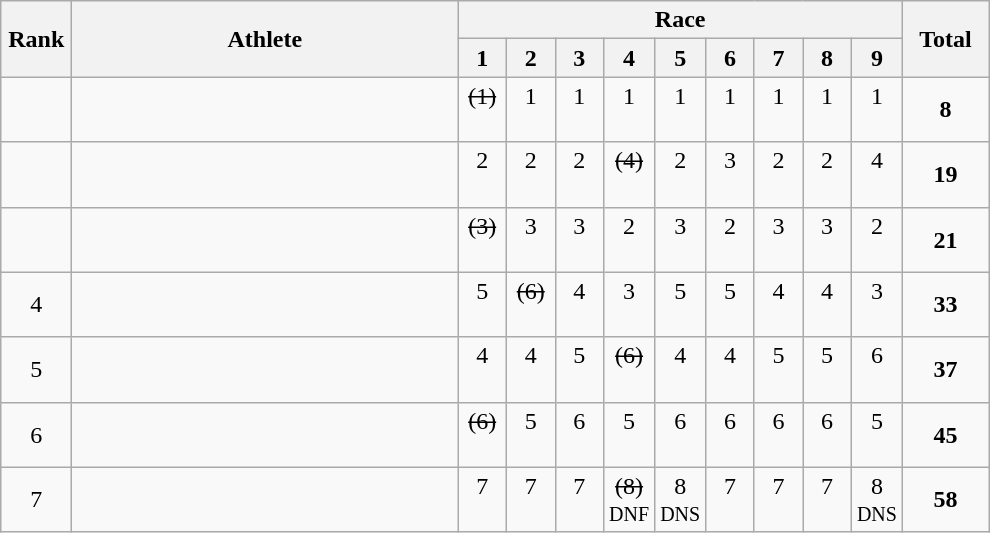<table | class="wikitable" style="text-align:center">
<tr>
<th rowspan="2" width=40>Rank</th>
<th rowspan="2" width=250>Athlete</th>
<th colspan="9">Race</th>
<th rowspan="2" width=50>Total</th>
</tr>
<tr>
<th width=25>1</th>
<th width=25>2</th>
<th width=25>3</th>
<th width=25>4</th>
<th width=25>5</th>
<th width=25>6</th>
<th width=25>7</th>
<th width=25>8</th>
<th width=25>9</th>
</tr>
<tr>
<td></td>
<td align=left></td>
<td><s>(1)</s><br> </td>
<td>1<br> </td>
<td>1<br> </td>
<td>1<br> </td>
<td>1<br> </td>
<td>1<br> </td>
<td>1<br> </td>
<td>1<br> </td>
<td>1<br> </td>
<td><strong>8</strong></td>
</tr>
<tr>
<td></td>
<td align=left></td>
<td>2<br> </td>
<td>2<br> </td>
<td>2<br> </td>
<td><s>(4)</s><br> </td>
<td>2<br> </td>
<td>3<br> </td>
<td>2<br> </td>
<td>2<br> </td>
<td>4<br> </td>
<td><strong>19</strong></td>
</tr>
<tr>
<td></td>
<td align=left></td>
<td><s>(3)</s><br> </td>
<td>3<br> </td>
<td>3<br> </td>
<td>2<br> </td>
<td>3<br> </td>
<td>2<br> </td>
<td>3<br> </td>
<td>3<br> </td>
<td>2<br> </td>
<td><strong>21</strong></td>
</tr>
<tr>
<td>4</td>
<td align=left></td>
<td>5<br> </td>
<td><s>(6)</s><br> </td>
<td>4<br> </td>
<td>3<br> </td>
<td>5<br> </td>
<td>5<br> </td>
<td>4<br> </td>
<td>4<br> </td>
<td>3<br> </td>
<td><strong>33</strong></td>
</tr>
<tr>
<td>5</td>
<td align=left></td>
<td>4<br> </td>
<td>4<br> </td>
<td>5<br> </td>
<td><s>(6)</s><br> </td>
<td>4<br> </td>
<td>4<br> </td>
<td>5<br> </td>
<td>5<br> </td>
<td>6<br> </td>
<td><strong>37</strong></td>
</tr>
<tr>
<td>6</td>
<td align=left></td>
<td><s>(6)</s><br> </td>
<td>5<br> </td>
<td>6<br> </td>
<td>5<br> </td>
<td>6<br> </td>
<td>6<br> </td>
<td>6<br> </td>
<td>6<br> </td>
<td>5<br> </td>
<td><strong>45</strong></td>
</tr>
<tr>
<td>7</td>
<td align=left></td>
<td>7<br> </td>
<td>7<br> </td>
<td>7<br> </td>
<td><s>(8)</s><br><small>DNF</small></td>
<td>8<br><small>DNS</small></td>
<td>7<br> </td>
<td>7<br> </td>
<td>7<br> </td>
<td>8<br><small>DNS</small></td>
<td><strong>58</strong></td>
</tr>
</table>
